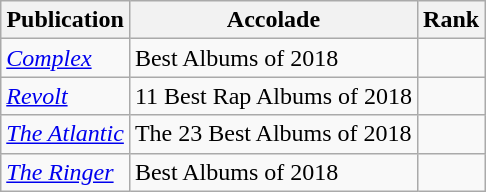<table class="sortable wikitable">
<tr>
<th>Publication</th>
<th>Accolade</th>
<th>Rank</th>
</tr>
<tr>
<td scope="row"><em><a href='#'>Complex</a></em></td>
<td>Best Albums of 2018</td>
<td></td>
</tr>
<tr>
<td scope="row"><em><a href='#'>Revolt</a></em></td>
<td>11 Best Rap Albums of 2018</td>
<td></td>
</tr>
<tr>
<td scope="row"><em><a href='#'>The Atlantic</a></em></td>
<td>The 23 Best Albums of 2018</td>
<td></td>
</tr>
<tr>
<td scope="row"><em><a href='#'>The Ringer</a></em></td>
<td>Best Albums of 2018</td>
<td></td>
</tr>
</table>
